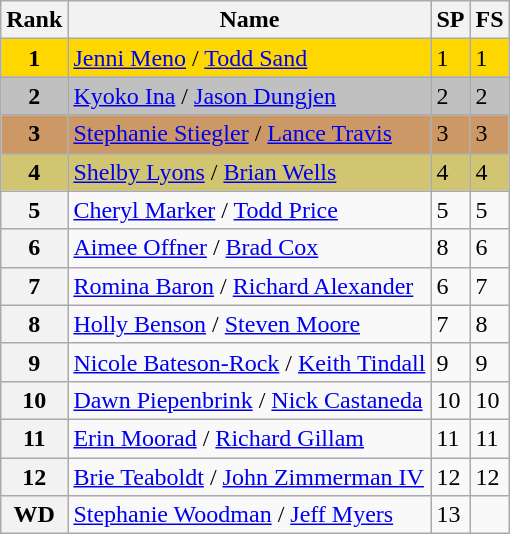<table class="wikitable">
<tr>
<th>Rank</th>
<th>Name</th>
<th>SP</th>
<th>FS</th>
</tr>
<tr bgcolor="gold">
<td align="center"><strong>1</strong></td>
<td><a href='#'>Jenni Meno</a> / <a href='#'>Todd Sand</a></td>
<td>1</td>
<td>1</td>
</tr>
<tr bgcolor="silver">
<td align="center"><strong>2</strong></td>
<td><a href='#'>Kyoko Ina</a> / <a href='#'>Jason Dungjen</a></td>
<td>2</td>
<td>2</td>
</tr>
<tr bgcolor="cc9966">
<td align="center"><strong>3</strong></td>
<td><a href='#'>Stephanie Stiegler</a> / <a href='#'>Lance Travis</a></td>
<td>3</td>
<td>3</td>
</tr>
<tr bgcolor="#d1c571">
<td align="center"><strong>4</strong></td>
<td><a href='#'>Shelby Lyons</a> / <a href='#'>Brian Wells</a></td>
<td>4</td>
<td>4</td>
</tr>
<tr>
<th>5</th>
<td><a href='#'>Cheryl Marker</a> / <a href='#'>Todd Price</a></td>
<td>5</td>
<td>5</td>
</tr>
<tr>
<th>6</th>
<td><a href='#'>Aimee Offner</a> / <a href='#'>Brad Cox</a></td>
<td>8</td>
<td>6</td>
</tr>
<tr>
<th>7</th>
<td><a href='#'>Romina Baron</a> / <a href='#'>Richard Alexander</a></td>
<td>6</td>
<td>7</td>
</tr>
<tr>
<th>8</th>
<td><a href='#'>Holly Benson</a> / <a href='#'>Steven Moore</a></td>
<td>7</td>
<td>8</td>
</tr>
<tr>
<th>9</th>
<td><a href='#'>Nicole Bateson-Rock</a> / <a href='#'>Keith Tindall</a></td>
<td>9</td>
<td>9</td>
</tr>
<tr>
<th>10</th>
<td><a href='#'>Dawn Piepenbrink</a> / <a href='#'>Nick Castaneda</a></td>
<td>10</td>
<td>10</td>
</tr>
<tr>
<th>11</th>
<td><a href='#'>Erin Moorad</a> / <a href='#'>Richard Gillam</a></td>
<td>11</td>
<td>11</td>
</tr>
<tr>
<th>12</th>
<td><a href='#'>Brie Teaboldt</a> / <a href='#'>John Zimmerman IV</a></td>
<td>12</td>
<td>12</td>
</tr>
<tr>
<th>WD</th>
<td><a href='#'>Stephanie Woodman</a> / <a href='#'>Jeff Myers</a></td>
<td>13</td>
<td></td>
</tr>
</table>
